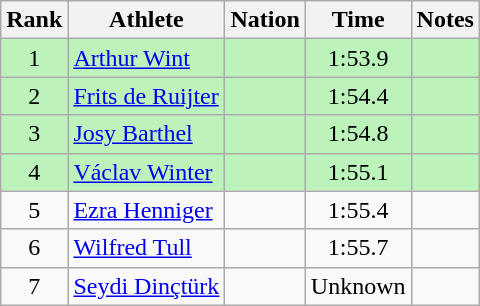<table class="wikitable sortable" style="text-align:center">
<tr>
<th>Rank</th>
<th>Athlete</th>
<th>Nation</th>
<th>Time</th>
<th>Notes</th>
</tr>
<tr bgcolor=bbf3bb>
<td>1</td>
<td align=left><a href='#'>Arthur Wint</a></td>
<td align=left></td>
<td>1:53.9</td>
<td></td>
</tr>
<tr bgcolor=bbf3bb>
<td>2</td>
<td align=left><a href='#'>Frits de Ruijter</a></td>
<td align=left></td>
<td>1:54.4</td>
<td></td>
</tr>
<tr bgcolor=bbf3bb>
<td>3</td>
<td align=left><a href='#'>Josy Barthel</a></td>
<td align=left></td>
<td>1:54.8</td>
<td></td>
</tr>
<tr bgcolor=bbf3bb>
<td>4</td>
<td align=left><a href='#'>Václav Winter</a></td>
<td align=left></td>
<td>1:55.1</td>
<td></td>
</tr>
<tr>
<td>5</td>
<td align=left><a href='#'>Ezra Henniger</a></td>
<td align=left></td>
<td>1:55.4</td>
<td></td>
</tr>
<tr>
<td>6</td>
<td align=left><a href='#'>Wilfred Tull</a></td>
<td align=left></td>
<td>1:55.7</td>
<td></td>
</tr>
<tr>
<td>7</td>
<td align=left><a href='#'>Seydi Dinçtürk</a></td>
<td align=left></td>
<td data-sort-value=2:00.0>Unknown</td>
<td></td>
</tr>
</table>
